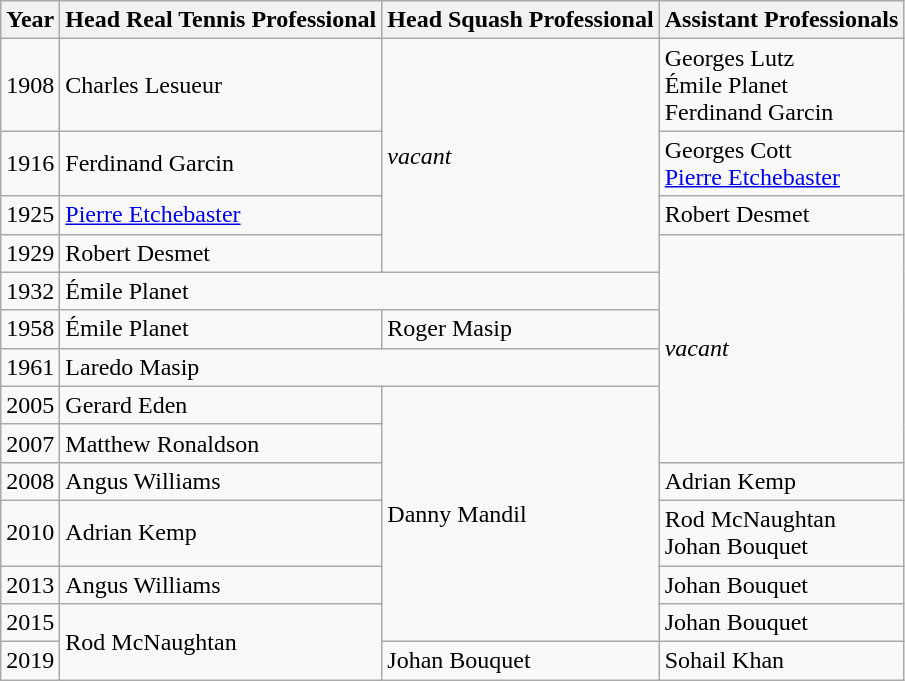<table class="wikitable">
<tr>
<th>Year</th>
<th>Head Real Tennis Professional</th>
<th>Head Squash Professional</th>
<th>Assistant Professionals</th>
</tr>
<tr>
<td>1908</td>
<td>Charles Lesueur</td>
<td rowspan=4><em>vacant</em></td>
<td>Georges Lutz <br> Émile Planet  <br> Ferdinand Garcin</td>
</tr>
<tr>
<td>1916</td>
<td>Ferdinand Garcin</td>
<td>Georges Cott <br> <a href='#'>Pierre Etchebaster</a></td>
</tr>
<tr>
<td>1925</td>
<td><a href='#'>Pierre Etchebaster</a></td>
<td>Robert Desmet</td>
</tr>
<tr>
<td>1929</td>
<td>Robert Desmet</td>
<td rowspan=6><em>vacant</em></td>
</tr>
<tr>
<td>1932</td>
<td colspan=2>Émile Planet</td>
</tr>
<tr>
<td>1958</td>
<td>Émile Planet</td>
<td>Roger Masip</td>
</tr>
<tr>
<td>1961</td>
<td colspan=2>Laredo Masip</td>
</tr>
<tr>
<td>2005</td>
<td>Gerard Eden</td>
<td rowspan=6>Danny Mandil</td>
</tr>
<tr>
<td>2007</td>
<td>Matthew Ronaldson</td>
</tr>
<tr>
<td>2008</td>
<td>Angus Williams</td>
<td>Adrian Kemp</td>
</tr>
<tr>
<td>2010</td>
<td>Adrian Kemp</td>
<td>Rod McNaughtan <br> Johan Bouquet</td>
</tr>
<tr>
<td>2013</td>
<td>Angus Williams</td>
<td>Johan Bouquet</td>
</tr>
<tr>
<td>2015</td>
<td rowspan=2>Rod McNaughtan</td>
<td>Johan Bouquet</td>
</tr>
<tr>
<td>2019</td>
<td>Johan Bouquet</td>
<td>Sohail Khan</td>
</tr>
</table>
